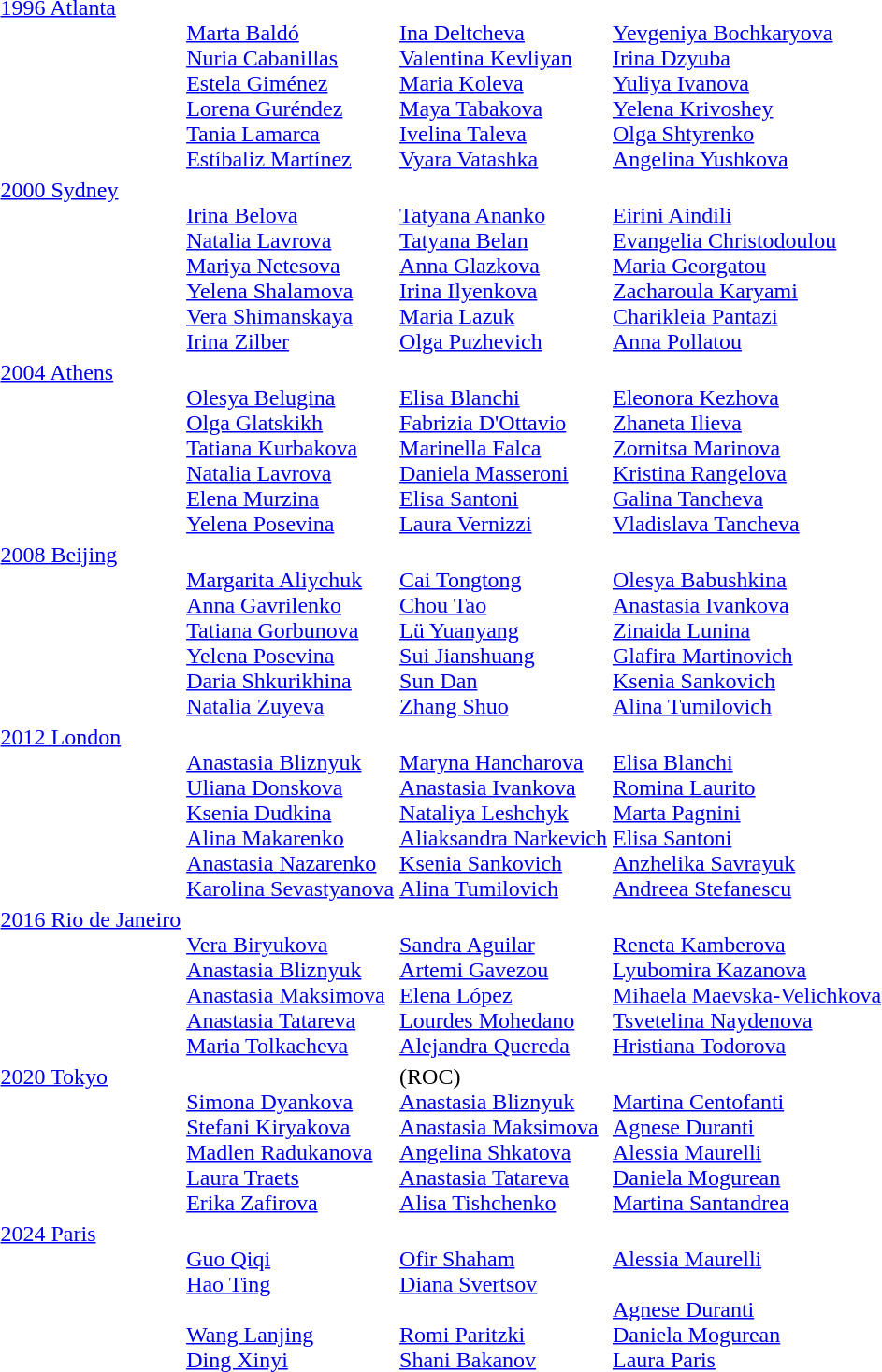<table>
<tr valign="top">
<td><a href='#'>1996 Atlanta</a><br></td>
<td><br><a href='#'>Marta Baldó</a><br><a href='#'>Nuria Cabanillas</a><br><a href='#'>Estela Giménez</a><br><a href='#'>Lorena Guréndez</a><br><a href='#'>Tania Lamarca</a><br><a href='#'>Estíbaliz Martínez</a></td>
<td><br><a href='#'>Ina Deltcheva</a><br><a href='#'>Valentina Kevliyan</a><br><a href='#'>Maria Koleva</a><br><a href='#'>Maya Tabakova</a><br><a href='#'>Ivelina Taleva</a><br><a href='#'>Vyara Vatashka</a></td>
<td><br><a href='#'>Yevgeniya Bochkaryova</a><br><a href='#'>Irina Dzyuba</a><br><a href='#'>Yuliya Ivanova</a><br><a href='#'>Yelena Krivoshey</a><br><a href='#'>Olga Shtyrenko</a><br><a href='#'>Angelina Yushkova</a></td>
</tr>
<tr valign="top">
<td><a href='#'>2000 Sydney</a><br></td>
<td><br><a href='#'>Irina Belova</a><br><a href='#'>Natalia Lavrova</a><br><a href='#'>Mariya Netesova</a><br><a href='#'>Yelena Shalamova</a><br><a href='#'>Vera Shimanskaya</a><br><a href='#'>Irina Zilber</a></td>
<td><br><a href='#'>Tatyana Ananko</a><br><a href='#'>Tatyana Belan</a><br><a href='#'>Anna Glazkova</a><br><a href='#'>Irina Ilyenkova</a><br><a href='#'>Maria Lazuk</a><br><a href='#'>Olga Puzhevich</a></td>
<td><br><a href='#'>Eirini Aindili</a><br><a href='#'>Evangelia Christodoulou</a><br><a href='#'>Maria Georgatou</a><br><a href='#'>Zacharoula Karyami</a><br><a href='#'>Charikleia Pantazi</a><br><a href='#'>Anna Pollatou</a></td>
</tr>
<tr valign="top">
<td><a href='#'>2004 Athens</a><br></td>
<td><br><a href='#'>Olesya Belugina</a><br><a href='#'>Olga Glatskikh</a><br><a href='#'>Tatiana Kurbakova</a><br><a href='#'>Natalia Lavrova</a><br><a href='#'>Elena Murzina</a><br><a href='#'>Yelena Posevina</a></td>
<td><br><a href='#'>Elisa Blanchi</a><br><a href='#'>Fabrizia D'Ottavio</a><br><a href='#'>Marinella Falca</a><br><a href='#'>Daniela Masseroni</a><br><a href='#'>Elisa Santoni</a><br><a href='#'>Laura Vernizzi</a></td>
<td><br><a href='#'>Eleonora Kezhova</a><br><a href='#'>Zhaneta Ilieva</a><br><a href='#'>Zornitsa Marinova</a><br><a href='#'>Kristina Rangelova</a><br><a href='#'>Galina Tancheva</a><br><a href='#'>Vladislava Tancheva</a></td>
</tr>
<tr valign="top">
<td><a href='#'>2008 Beijing</a><br></td>
<td><br><a href='#'>Margarita Aliychuk</a><br><a href='#'>Anna Gavrilenko</a><br><a href='#'>Tatiana Gorbunova</a><br><a href='#'>Yelena Posevina</a><br><a href='#'>Daria Shkurikhina</a><br><a href='#'>Natalia Zuyeva</a></td>
<td><br><a href='#'>Cai Tongtong</a><br><a href='#'>Chou Tao</a><br><a href='#'>Lü Yuanyang</a><br><a href='#'>Sui Jianshuang</a><br><a href='#'>Sun Dan</a><br><a href='#'>Zhang Shuo</a></td>
<td><br><a href='#'>Olesya Babushkina</a><br><a href='#'>Anastasia Ivankova</a><br><a href='#'>Zinaida Lunina</a><br><a href='#'>Glafira Martinovich</a><br><a href='#'>Ksenia Sankovich</a><br><a href='#'>Alina Tumilovich</a></td>
</tr>
<tr valign="top">
<td><a href='#'>2012 London</a><br></td>
<td><br><a href='#'>Anastasia Bliznyuk</a><br><a href='#'>Uliana Donskova</a><br><a href='#'>Ksenia Dudkina</a><br><a href='#'>Alina Makarenko</a><br><a href='#'>Anastasia Nazarenko</a><br><a href='#'>Karolina Sevastyanova</a></td>
<td><br><a href='#'>Maryna Hancharova</a><br><a href='#'>Anastasia Ivankova</a><br><a href='#'>Nataliya Leshchyk</a><br> <a href='#'>Aliaksandra Narkevich</a><br><a href='#'>Ksenia Sankovich</a><br><a href='#'>Alina Tumilovich</a></td>
<td><br><a href='#'>Elisa Blanchi</a><br><a href='#'>Romina Laurito</a><br><a href='#'>Marta Pagnini</a><br><a href='#'>Elisa Santoni</a><br><a href='#'>Anzhelika Savrayuk</a><br><a href='#'>Andreea Stefanescu</a></td>
</tr>
<tr valign="top">
<td><a href='#'>2016 Rio de Janeiro</a><br></td>
<td><br><a href='#'>Vera Biryukova</a><br><a href='#'>Anastasia Bliznyuk</a><br><a href='#'>Anastasia Maksimova</a><br><a href='#'>Anastasia Tatareva</a><br><a href='#'>Maria Tolkacheva</a></td>
<td><br><a href='#'>Sandra Aguilar</a><br><a href='#'>Artemi Gavezou</a><br><a href='#'>Elena López</a><br><a href='#'>Lourdes Mohedano</a><br><a href='#'>Alejandra Quereda</a></td>
<td><br><a href='#'>Reneta Kamberova</a><br><a href='#'>Lyubomira Kazanova</a><br><a href='#'>Mihaela Maevska-Velichkova</a><br><a href='#'>Tsvetelina Naydenova</a><br><a href='#'>Hristiana Todorova</a></td>
</tr>
<tr valign="top">
<td><a href='#'>2020 Tokyo</a><br></td>
<td><br><a href='#'>Simona Dyankova</a><br><a href='#'>Stefani Kiryakova</a><br><a href='#'>Madlen Radukanova</a><br><a href='#'>Laura Traets</a><br><a href='#'>Erika Zafirova</a></td>
<td> (ROC)<br><a href='#'>Anastasia Bliznyuk</a><br><a href='#'>Anastasia Maksimova</a><br><a href='#'>Angelina Shkatova</a><br><a href='#'>Anastasia Tatareva</a><br><a href='#'>Alisa Tishchenko</a></td>
<td><br><a href='#'>Martina Centofanti</a><br><a href='#'>Agnese Duranti</a><br><a href='#'>Alessia Maurelli</a><br><a href='#'>Daniela Mogurean</a><br><a href='#'>Martina Santandrea</a></td>
</tr>
<tr valign="top">
<td><a href='#'>2024 Paris</a><br></td>
<td><br><a href='#'>Guo Qiqi</a><br><a href='#'>Hao Ting</a><br><br><a href='#'>Wang Lanjing</a><br><a href='#'>Ding Xinyi</a></td>
<td><br><a href='#'>Ofir Shaham</a><br><a href='#'>Diana Svertsov</a><br><br><a href='#'>Romi Paritzki</a><br><a href='#'>Shani Bakanov</a></td>
<td><br><a href='#'>Alessia Maurelli</a><br><br><a href='#'>Agnese Duranti</a><br><a href='#'>Daniela Mogurean</a><br><a href='#'>Laura Paris</a></td>
</tr>
<tr>
</tr>
</table>
